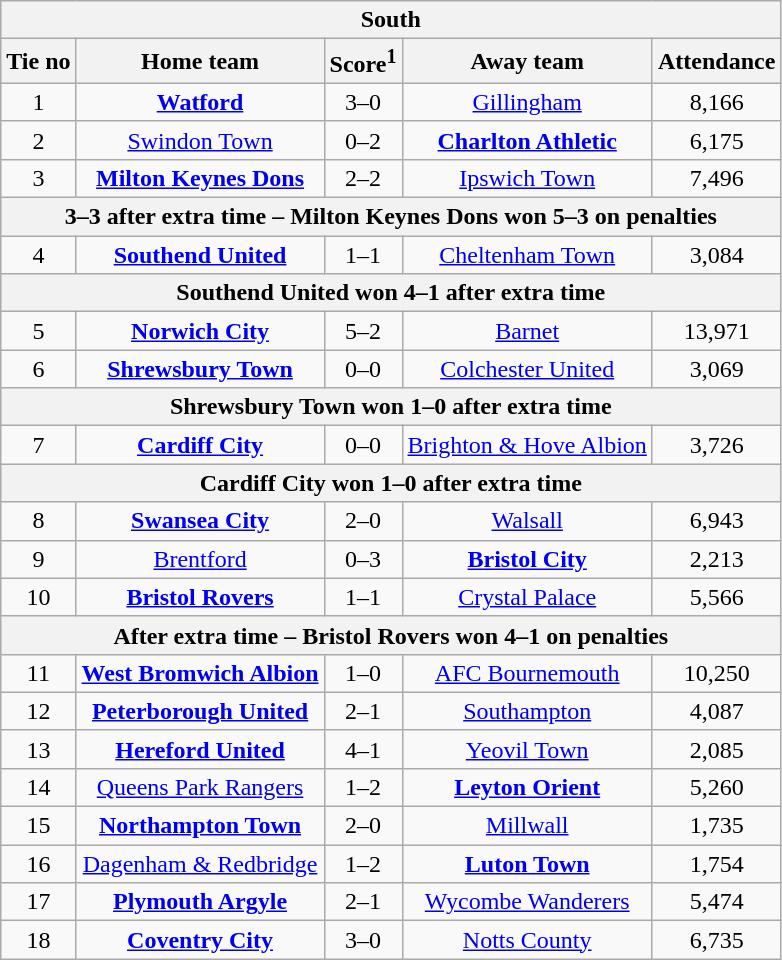<table class="wikitable" style="text-align: center">
<tr>
<th colspan="5">South</th>
</tr>
<tr>
<th>Tie no</th>
<th>Home team</th>
<th>Score<sup>1</sup></th>
<th>Away team</th>
<th>Attendance</th>
</tr>
<tr>
<td>1</td>
<td><strong><a href='#'>Watford</a></strong></td>
<td>3–0</td>
<td><a href='#'>Gillingham</a></td>
<td>8,166</td>
</tr>
<tr>
<td>2</td>
<td><a href='#'>Swindon Town</a></td>
<td>0–2</td>
<td><strong><a href='#'>Charlton Athletic</a></strong></td>
<td>6,175</td>
</tr>
<tr>
<td>3</td>
<td><strong><a href='#'>Milton Keynes Dons</a></strong></td>
<td>2–2</td>
<td><a href='#'>Ipswich Town</a></td>
<td>7,496</td>
</tr>
<tr>
<th colspan="5">3–3 after extra time – Milton Keynes Dons won 5–3 on penalties</th>
</tr>
<tr>
<td>4</td>
<td><strong><a href='#'>Southend United</a></strong></td>
<td>1–1</td>
<td><a href='#'>Cheltenham Town</a></td>
<td>3,084</td>
</tr>
<tr>
<th colspan="5">Southend United won 4–1 after extra time</th>
</tr>
<tr>
<td>5</td>
<td><strong><a href='#'>Norwich City</a></strong></td>
<td>5–2</td>
<td><a href='#'>Barnet</a></td>
<td>13,971</td>
</tr>
<tr>
<td>6</td>
<td><strong><a href='#'>Shrewsbury Town</a></strong></td>
<td>0–0</td>
<td><a href='#'>Colchester United</a></td>
<td>3,069</td>
</tr>
<tr>
<th colspan="5">Shrewsbury Town won 1–0 after extra time</th>
</tr>
<tr>
<td>7</td>
<td><strong><a href='#'>Cardiff City</a></strong></td>
<td>0–0</td>
<td><a href='#'>Brighton & Hove Albion</a></td>
<td>3,726</td>
</tr>
<tr>
<th colspan="5">Cardiff City won 1–0 after extra time</th>
</tr>
<tr>
<td>8</td>
<td><strong><a href='#'>Swansea City</a></strong></td>
<td>2–0</td>
<td><a href='#'>Walsall</a></td>
<td>6,943</td>
</tr>
<tr>
<td>9</td>
<td><a href='#'>Brentford</a></td>
<td>0–3</td>
<td><strong><a href='#'>Bristol City</a></strong></td>
<td>2,213</td>
</tr>
<tr>
<td>10</td>
<td><strong><a href='#'>Bristol Rovers</a></strong></td>
<td>1–1</td>
<td><a href='#'>Crystal Palace</a></td>
<td>5,566</td>
</tr>
<tr>
<th colspan="5">After extra time – Bristol Rovers won 4–1 on penalties</th>
</tr>
<tr>
<td>11</td>
<td><strong><a href='#'>West Bromwich Albion</a></strong></td>
<td>1–0</td>
<td><a href='#'>AFC Bournemouth</a></td>
<td>10,250</td>
</tr>
<tr>
<td>12</td>
<td><strong><a href='#'>Peterborough United</a></strong></td>
<td>2–1</td>
<td><a href='#'>Southampton</a></td>
<td>4,087</td>
</tr>
<tr>
<td>13</td>
<td><strong><a href='#'>Hereford United</a></strong></td>
<td>4–1</td>
<td><a href='#'>Yeovil Town</a></td>
<td>2,085</td>
</tr>
<tr>
<td>14</td>
<td><a href='#'>Queens Park Rangers</a></td>
<td>1–2</td>
<td><strong><a href='#'>Leyton Orient</a></strong></td>
<td>5,260</td>
</tr>
<tr>
<td>15</td>
<td><strong><a href='#'>Northampton Town</a></strong></td>
<td>2–0</td>
<td><a href='#'>Millwall</a></td>
<td>1,735</td>
</tr>
<tr>
<td>16</td>
<td><a href='#'>Dagenham & Redbridge</a></td>
<td>1–2</td>
<td><strong><a href='#'>Luton Town</a></strong></td>
<td>1,754</td>
</tr>
<tr>
<td>17</td>
<td><strong><a href='#'>Plymouth Argyle</a></strong></td>
<td>2–1</td>
<td><a href='#'>Wycombe Wanderers</a></td>
<td>5,474</td>
</tr>
<tr>
<td>18</td>
<td><strong><a href='#'>Coventry City</a></strong></td>
<td>3–0</td>
<td><a href='#'>Notts County</a></td>
<td>6,735</td>
</tr>
</table>
